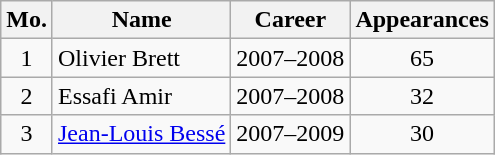<table class="wikitable" style="text-align: center;">
<tr>
<th>Mo.</th>
<th>Name</th>
<th>Career</th>
<th>Appearances</th>
</tr>
<tr>
<td>1</td>
<td align="left"> Olivier Brett</td>
<td>2007–2008</td>
<td>65</td>
</tr>
<tr>
<td>2</td>
<td align="left"> Essafi Amir</td>
<td>2007–2008</td>
<td>32</td>
</tr>
<tr>
<td>3</td>
<td align="left"> <a href='#'>Jean-Louis Bessé</a></td>
<td>2007–2009</td>
<td>30</td>
</tr>
</table>
